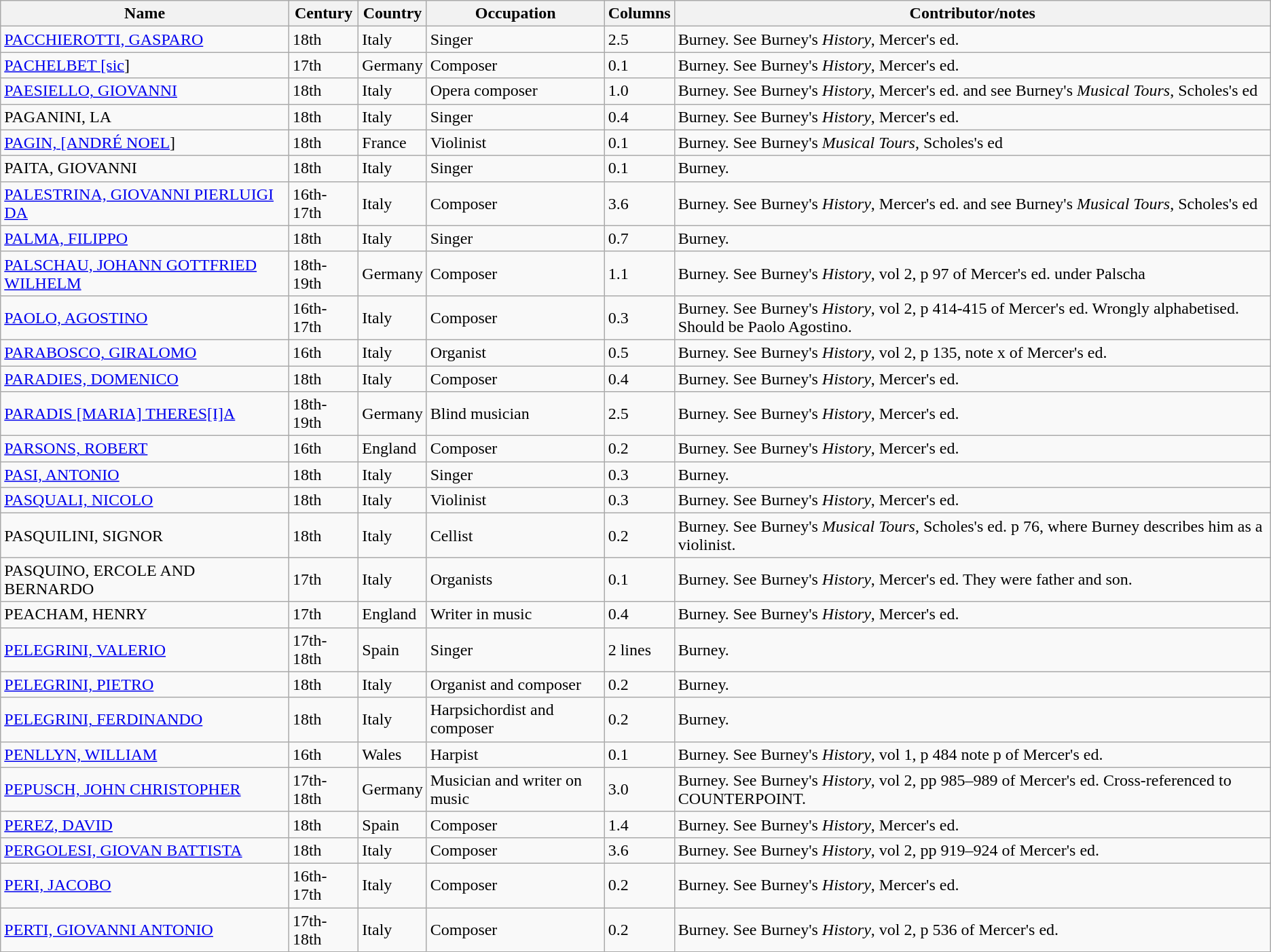<table class="wikitable">
<tr>
<th>Name</th>
<th>Century</th>
<th>Country</th>
<th>Occupation</th>
<th>Columns</th>
<th>Contributor/notes</th>
</tr>
<tr>
<td><a href='#'>PACCHIEROTTI, GASPARO</a></td>
<td>18th</td>
<td>Italy</td>
<td>Singer</td>
<td>2.5</td>
<td>Burney. See Burney's <em>History</em>, Mercer's ed.</td>
</tr>
<tr>
<td><a href='#'>PACHELBET [sic</a>]</td>
<td>17th</td>
<td>Germany</td>
<td>Composer</td>
<td>0.1</td>
<td>Burney. See Burney's <em>History</em>, Mercer's ed.</td>
</tr>
<tr>
<td><a href='#'>PAESIELLO, GIOVANNI</a></td>
<td>18th</td>
<td>Italy</td>
<td>Opera composer</td>
<td>1.0</td>
<td>Burney. See Burney's <em>History</em>, Mercer's ed. and see Burney's <em>Musical Tours</em>, Scholes's ed</td>
</tr>
<tr>
<td>PAGANINI, LA</td>
<td>18th</td>
<td>Italy</td>
<td>Singer</td>
<td>0.4</td>
<td>Burney. See Burney's <em>History</em>, Mercer's ed.</td>
</tr>
<tr>
<td><a href='#'>PAGIN, [ANDRÉ NOEL</a>]</td>
<td>18th</td>
<td>France</td>
<td>Violinist</td>
<td>0.1</td>
<td>Burney. See Burney's <em>Musical Tours</em>, Scholes's ed</td>
</tr>
<tr>
<td>PAITA, GIOVANNI</td>
<td>18th</td>
<td>Italy</td>
<td>Singer</td>
<td>0.1</td>
<td>Burney.</td>
</tr>
<tr>
<td><a href='#'>PALESTRINA, GIOVANNI PIERLUIGI DA</a></td>
<td>16th-17th</td>
<td>Italy</td>
<td>Composer</td>
<td>3.6</td>
<td>Burney. See Burney's <em>History</em>, Mercer's ed. and see Burney's <em>Musical Tours</em>, Scholes's ed</td>
</tr>
<tr>
<td><a href='#'>PALMA, FILIPPO</a></td>
<td>18th</td>
<td>Italy</td>
<td>Singer</td>
<td>0.7</td>
<td>Burney.</td>
</tr>
<tr>
<td><a href='#'>PALSCHAU, JOHANN GOTTFRIED WILHELM</a></td>
<td>18th-19th</td>
<td>Germany</td>
<td>Composer</td>
<td>1.1</td>
<td>Burney. See Burney's <em>History</em>, vol 2, p 97 of Mercer's ed. under Palscha</td>
</tr>
<tr>
<td><a href='#'>PAOLO, AGOSTINO</a></td>
<td>16th-17th</td>
<td>Italy</td>
<td>Composer</td>
<td>0.3</td>
<td>Burney. See Burney's <em>History</em>, vol 2, p 414-415 of Mercer's ed. Wrongly alphabetised. Should be Paolo Agostino.</td>
</tr>
<tr>
<td><a href='#'>PARABOSCO, GIRALOMO</a></td>
<td>16th</td>
<td>Italy</td>
<td>Organist</td>
<td>0.5</td>
<td>Burney. See Burney's <em>History</em>, vol 2, p 135, note x of Mercer's ed.</td>
</tr>
<tr>
<td><a href='#'>PARADIES, DOMENICO</a></td>
<td>18th</td>
<td>Italy</td>
<td>Composer</td>
<td>0.4</td>
<td>Burney. See Burney's <em>History</em>, Mercer's ed.</td>
</tr>
<tr>
<td><a href='#'>PARADIS [MARIA] THERES[I]A</a></td>
<td>18th-19th</td>
<td>Germany</td>
<td>Blind musician</td>
<td>2.5</td>
<td>Burney. See Burney's <em>History</em>, Mercer's ed.</td>
</tr>
<tr>
<td><a href='#'>PARSONS, ROBERT</a></td>
<td>16th</td>
<td>England</td>
<td>Composer</td>
<td>0.2</td>
<td>Burney. See Burney's <em>History</em>, Mercer's ed.</td>
</tr>
<tr>
<td><a href='#'>PASI, ANTONIO</a></td>
<td>18th</td>
<td>Italy</td>
<td>Singer</td>
<td>0.3</td>
<td>Burney.</td>
</tr>
<tr>
<td><a href='#'>PASQUALI, NICOLO</a></td>
<td>18th</td>
<td>Italy</td>
<td>Violinist</td>
<td>0.3</td>
<td>Burney. See Burney's <em>History</em>, Mercer's ed.</td>
</tr>
<tr>
<td>PASQUILINI, SIGNOR</td>
<td>18th</td>
<td>Italy</td>
<td>Cellist</td>
<td>0.2</td>
<td>Burney. See Burney's <em>Musical Tours</em>, Scholes's ed. p 76, where Burney describes him as a violinist.</td>
</tr>
<tr>
<td>PASQUINO, ERCOLE AND BERNARDO</td>
<td>17th</td>
<td>Italy</td>
<td>Organists</td>
<td>0.1</td>
<td>Burney. See Burney's <em>History</em>, Mercer's ed. They were father and son.</td>
</tr>
<tr>
<td>PEACHAM, HENRY</td>
<td>17th</td>
<td>England</td>
<td>Writer in music</td>
<td>0.4</td>
<td>Burney. See Burney's <em>History</em>, Mercer's ed.</td>
</tr>
<tr>
<td><a href='#'>PELEGRINI, VALERIO</a></td>
<td>17th-18th</td>
<td>Spain</td>
<td>Singer</td>
<td>2 lines</td>
<td>Burney.</td>
</tr>
<tr>
<td><a href='#'>PELEGRINI, PIETRO</a></td>
<td>18th</td>
<td>Italy</td>
<td>Organist and composer</td>
<td>0.2</td>
<td>Burney.</td>
</tr>
<tr>
<td><a href='#'>PELEGRINI, FERDINANDO</a></td>
<td>18th</td>
<td>Italy</td>
<td>Harpsichordist and composer</td>
<td>0.2</td>
<td>Burney.</td>
</tr>
<tr>
<td><a href='#'>PENLLYN, WILLIAM</a></td>
<td>16th</td>
<td>Wales</td>
<td>Harpist</td>
<td>0.1</td>
<td>Burney. See Burney's <em>History</em>, vol 1, p 484 note p of Mercer's ed.</td>
</tr>
<tr>
<td><a href='#'>PEPUSCH, JOHN CHRISTOPHER</a></td>
<td>17th-18th</td>
<td>Germany</td>
<td>Musician and writer on music</td>
<td>3.0</td>
<td>Burney. See Burney's <em>History</em>, vol 2, pp 985–989 of Mercer's ed. Cross-referenced to COUNTERPOINT.</td>
</tr>
<tr>
<td><a href='#'>PEREZ, DAVID</a></td>
<td>18th</td>
<td>Spain</td>
<td>Composer</td>
<td>1.4</td>
<td>Burney. See Burney's <em>History</em>, Mercer's ed.</td>
</tr>
<tr>
<td><a href='#'>PERGOLESI, GIOVAN BATTISTA</a></td>
<td>18th</td>
<td>Italy</td>
<td>Composer</td>
<td>3.6</td>
<td>Burney. See Burney's <em>History</em>, vol 2, pp 919–924 of Mercer's ed.</td>
</tr>
<tr>
<td><a href='#'>PERI, JACOBO</a></td>
<td>16th-17th</td>
<td>Italy</td>
<td>Composer</td>
<td>0.2</td>
<td>Burney. See Burney's <em>History</em>, Mercer's ed.</td>
</tr>
<tr>
<td><a href='#'>PERTI, GIOVANNI ANTONIO</a></td>
<td>17th-18th</td>
<td>Italy</td>
<td>Composer</td>
<td>0.2</td>
<td>Burney. See Burney's <em>History</em>, vol 2, p 536 of Mercer's ed.</td>
</tr>
</table>
